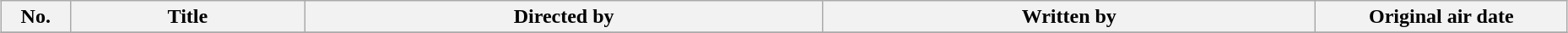<table class="wikitable plainrowheaders" style="width:98%; margin:auto; background:#FFF;">
<tr>
<th style="width:3em;">No.</th>
<th>Title</th>
<th>Directed by</th>
<th>Written by</th>
<th style="width:12em;">Original air date</th>
</tr>
<tr>
</tr>
</table>
